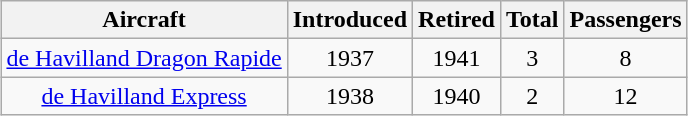<table class="wikitable" style="margin:1em auto; border-collapse:collapse;text-align:center;">
<tr>
<th><strong>Aircraft</strong></th>
<th><strong>Introduced</strong></th>
<th><strong>Retired</strong></th>
<th><strong>Total</strong></th>
<th><strong>Passengers</strong></th>
</tr>
<tr>
<td><a href='#'>de Havilland Dragon Rapide</a></td>
<td>1937</td>
<td>1941</td>
<td>3</td>
<td>8</td>
</tr>
<tr>
<td><a href='#'>de Havilland Express</a></td>
<td>1938</td>
<td>1940</td>
<td>2</td>
<td>12</td>
</tr>
</table>
